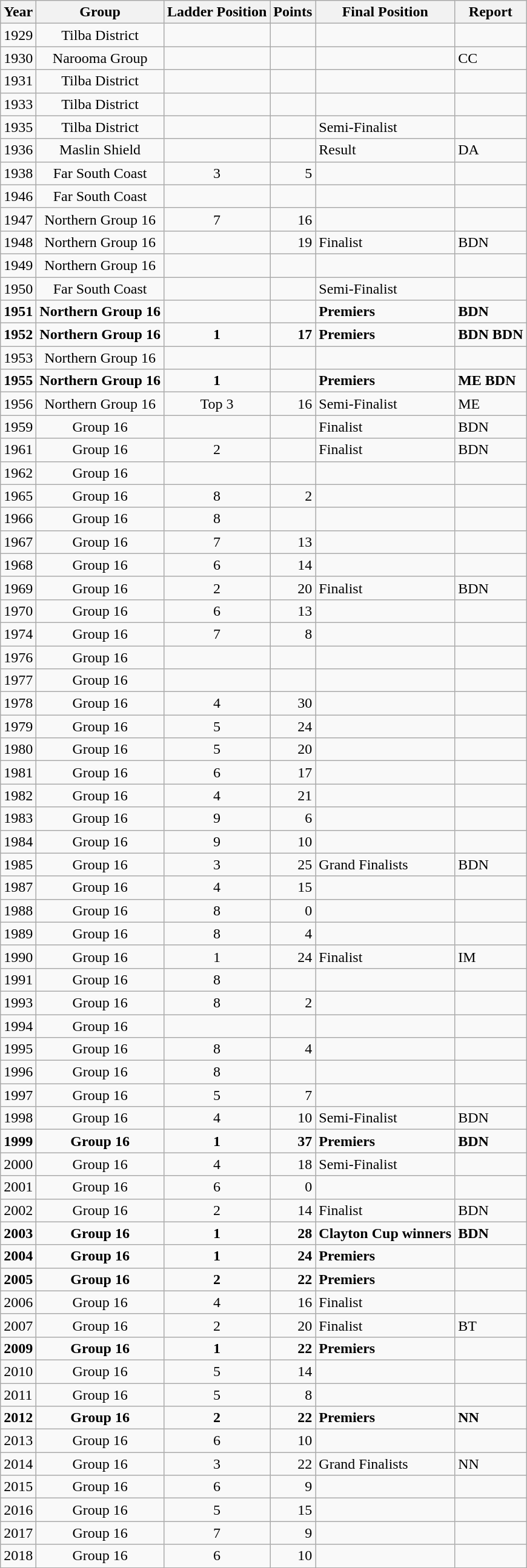<table class="wikitable sortable">
<tr>
<th>Year</th>
<th>Group</th>
<th>Ladder Position</th>
<th>Points</th>
<th>Final Position</th>
<th>Report</th>
</tr>
<tr>
<td>1929</td>
<td align=center>Tilba District</td>
<td align=center></td>
<td align=right></td>
<td></td>
<td></td>
</tr>
<tr>
<td>1930</td>
<td align=center>Narooma Group</td>
<td align=center></td>
<td align=right></td>
<td></td>
<td>CC</td>
</tr>
<tr>
<td>1931</td>
<td align=center>Tilba District</td>
<td align=center></td>
<td align=right></td>
<td></td>
<td></td>
</tr>
<tr>
<td>1933</td>
<td align=center>Tilba District</td>
<td align=center></td>
<td align=right></td>
<td></td>
<td></td>
</tr>
<tr>
<td>1935</td>
<td align=center>Tilba District</td>
<td align=center></td>
<td align=right></td>
<td>Semi-Finalist</td>
<td></td>
</tr>
<tr>
<td>1936</td>
<td align=center>Maslin Shield</td>
<td align=center></td>
<td align=right></td>
<td>Result</td>
<td>DA</td>
</tr>
<tr>
<td>1938</td>
<td align=center>Far South Coast</td>
<td align=center>3</td>
<td align=right>5</td>
<td></td>
<td></td>
</tr>
<tr>
<td>1946</td>
<td align=center>Far South Coast</td>
<td align=center></td>
<td align=right></td>
<td></td>
<td></td>
</tr>
<tr>
<td>1947</td>
<td align=center>Northern Group 16</td>
<td align=center>7</td>
<td align=right>16</td>
<td></td>
<td></td>
</tr>
<tr>
<td>1948</td>
<td align=center>Northern Group 16</td>
<td align=center></td>
<td align=right>19</td>
<td>Finalist</td>
<td>BDN</td>
</tr>
<tr>
<td>1949</td>
<td align=center>Northern Group 16</td>
<td align=center></td>
<td align=right></td>
<td></td>
<td></td>
</tr>
<tr>
<td>1950</td>
<td align=center>Far South Coast</td>
<td align=center></td>
<td align=right></td>
<td>Semi-Finalist</td>
<td></td>
</tr>
<tr>
<td><strong>1951</strong></td>
<td align="center"><strong>Northern Group 16</strong></td>
<td align="center"></td>
<td align=right></td>
<td><strong>Premiers</strong></td>
<td><strong>BDN</strong></td>
</tr>
<tr>
<td><strong>1952</strong></td>
<td align="center"><strong>Northern Group 16</strong></td>
<td align="center"><strong>1</strong></td>
<td align="right"><strong>17</strong></td>
<td><strong>Premiers</strong></td>
<td><strong>BDN BDN</strong></td>
</tr>
<tr>
<td>1953</td>
<td align=center>Northern Group 16</td>
<td align=center></td>
<td align=right></td>
<td></td>
<td></td>
</tr>
<tr>
<td><strong>1955</strong></td>
<td align="center"><strong>Northern Group 16</strong></td>
<td align="center"><strong>1</strong></td>
<td align="right"></td>
<td><strong>Premiers</strong></td>
<td><strong>ME BDN</strong></td>
</tr>
<tr>
<td>1956</td>
<td align=center>Northern Group 16</td>
<td align=center>Top 3</td>
<td align=right>16</td>
<td>Semi-Finalist</td>
<td>ME</td>
</tr>
<tr>
<td>1959</td>
<td align=center>Group 16</td>
<td align=center></td>
<td align=right></td>
<td>Finalist</td>
<td>BDN</td>
</tr>
<tr>
<td>1961</td>
<td align=center>Group 16</td>
<td align=center>2</td>
<td align=right></td>
<td>Finalist</td>
<td>BDN</td>
</tr>
<tr>
<td>1962</td>
<td align=center>Group 16</td>
<td align=center></td>
<td align=right></td>
<td></td>
<td></td>
</tr>
<tr>
<td>1965</td>
<td align=center>Group 16</td>
<td align=center>8</td>
<td align=right>2</td>
<td></td>
<td></td>
</tr>
<tr>
<td>1966</td>
<td align=center>Group 16</td>
<td align=center>8</td>
<td align=right></td>
<td></td>
<td></td>
</tr>
<tr>
<td>1967</td>
<td align=center>Group 16</td>
<td align=center>7</td>
<td align=right>13</td>
<td></td>
<td></td>
</tr>
<tr>
<td>1968</td>
<td align=center>Group 16</td>
<td align=center>6</td>
<td align=right>14</td>
<td></td>
<td></td>
</tr>
<tr>
<td>1969</td>
<td align=center>Group 16</td>
<td align=center>2</td>
<td align=right>20</td>
<td>Finalist</td>
<td>BDN</td>
</tr>
<tr>
<td>1970</td>
<td align=center>Group 16</td>
<td align=center>6</td>
<td align=right>13</td>
<td></td>
<td></td>
</tr>
<tr>
<td>1974</td>
<td align=center>Group 16</td>
<td align=center>7</td>
<td align=right>8</td>
<td></td>
<td></td>
</tr>
<tr>
<td>1976</td>
<td align=center>Group 16</td>
<td align=center></td>
<td align=right></td>
<td></td>
<td></td>
</tr>
<tr>
<td>1977</td>
<td align=center>Group 16</td>
<td align=center></td>
<td align=right></td>
<td></td>
<td></td>
</tr>
<tr>
<td>1978</td>
<td align=center>Group 16</td>
<td align=center>4</td>
<td align=right>30</td>
<td></td>
<td></td>
</tr>
<tr>
<td>1979</td>
<td align=center>Group 16</td>
<td align=center>5</td>
<td align=right>24</td>
<td></td>
<td></td>
</tr>
<tr>
<td>1980</td>
<td align=center>Group 16</td>
<td align=center>5</td>
<td align=right>20</td>
<td></td>
<td></td>
</tr>
<tr>
<td>1981</td>
<td align=center>Group 16</td>
<td align=center>6</td>
<td align=right>17</td>
<td></td>
<td></td>
</tr>
<tr>
<td>1982</td>
<td align=center>Group 16</td>
<td align=center>4</td>
<td align=right>21</td>
<td></td>
<td></td>
</tr>
<tr>
<td>1983</td>
<td align=center>Group 16</td>
<td align=center>9</td>
<td align=right>6</td>
<td></td>
<td></td>
</tr>
<tr>
<td>1984</td>
<td align=center>Group 16</td>
<td align=center>9</td>
<td align=right>10</td>
<td></td>
<td></td>
</tr>
<tr>
<td>1985</td>
<td align=center>Group 16</td>
<td align=center>3</td>
<td align=right>25</td>
<td>Grand Finalists</td>
<td>BDN</td>
</tr>
<tr>
<td>1987</td>
<td align=center>Group 16</td>
<td align=center>4</td>
<td align=right>15</td>
<td></td>
<td></td>
</tr>
<tr>
<td>1988</td>
<td align=center>Group 16</td>
<td align=center>8</td>
<td align=right>0</td>
<td></td>
<td></td>
</tr>
<tr>
<td>1989</td>
<td align=center>Group 16</td>
<td align=center>8</td>
<td align=right>4</td>
<td></td>
<td></td>
</tr>
<tr>
<td>1990</td>
<td align=center>Group 16</td>
<td align=center>1</td>
<td align=right>24</td>
<td>Finalist</td>
<td>IM</td>
</tr>
<tr>
<td>1991</td>
<td align=center>Group 16</td>
<td align=center>8</td>
<td align=right></td>
<td></td>
<td></td>
</tr>
<tr>
<td>1993</td>
<td align=center>Group 16</td>
<td align=center>8</td>
<td align=right>2</td>
<td></td>
<td></td>
</tr>
<tr>
<td>1994</td>
<td align=center>Group 16</td>
<td align=center></td>
<td align=right></td>
<td></td>
<td></td>
</tr>
<tr>
<td>1995</td>
<td align=center>Group 16</td>
<td align=center>8</td>
<td align=right>4</td>
<td></td>
<td></td>
</tr>
<tr>
<td>1996</td>
<td align=center>Group 16</td>
<td align=center>8</td>
<td align=right></td>
<td></td>
<td></td>
</tr>
<tr>
<td>1997</td>
<td align=center>Group 16</td>
<td align=center>5</td>
<td align=right>7</td>
<td></td>
<td></td>
</tr>
<tr>
<td>1998</td>
<td align=center>Group 16</td>
<td align=center>4</td>
<td align=right>10</td>
<td>Semi-Finalist</td>
<td>BDN</td>
</tr>
<tr>
<td><strong>1999</strong></td>
<td align="center"><strong>Group 16</strong></td>
<td align="center"><strong>1</strong></td>
<td align="right"><strong>37</strong></td>
<td><strong>Premiers</strong></td>
<td><strong>BDN</strong></td>
</tr>
<tr>
<td>2000</td>
<td align=center>Group 16</td>
<td align=center>4</td>
<td align=right>18</td>
<td>Semi-Finalist</td>
<td></td>
</tr>
<tr>
<td>2001</td>
<td align=center>Group 16</td>
<td align=center>6</td>
<td align=right>0</td>
<td></td>
<td></td>
</tr>
<tr>
<td>2002</td>
<td align=center>Group 16</td>
<td align=center>2</td>
<td align=right>14</td>
<td>Finalist</td>
<td>BDN</td>
</tr>
<tr>
<td><strong>2003</strong></td>
<td align="center"><strong>Group 16</strong></td>
<td align="center"><strong>1</strong></td>
<td align="right"><strong>28</strong></td>
<td><strong>Clayton Cup winners</strong></td>
<td><strong>BDN</strong></td>
</tr>
<tr>
<td><strong>2004</strong></td>
<td align="center"><strong>Group 16</strong></td>
<td align="center"><strong>1</strong></td>
<td align="right"><strong>24</strong></td>
<td><strong>Premiers</strong></td>
<td></td>
</tr>
<tr>
<td><strong>2005</strong></td>
<td align="center"><strong>Group 16</strong></td>
<td align="center"><strong>2</strong></td>
<td align="right"><strong>22</strong></td>
<td><strong>Premiers</strong></td>
<td></td>
</tr>
<tr>
<td>2006</td>
<td align=center>Group 16</td>
<td align=center>4</td>
<td align=right>16</td>
<td>Finalist</td>
<td></td>
</tr>
<tr>
<td>2007</td>
<td align=center>Group 16</td>
<td align=center>2</td>
<td align=right>20</td>
<td>Finalist</td>
<td>BT</td>
</tr>
<tr>
<td><strong>2009</strong></td>
<td align="center"><strong>Group 16</strong></td>
<td align="center"><strong>1</strong></td>
<td align="right"><strong>22</strong></td>
<td><strong>Premiers</strong></td>
<td></td>
</tr>
<tr>
<td>2010</td>
<td align=center>Group 16</td>
<td align=center>5</td>
<td align=right>14</td>
<td></td>
<td></td>
</tr>
<tr>
<td>2011</td>
<td align=center>Group 16</td>
<td align=center>5</td>
<td align=right>8</td>
<td></td>
<td></td>
</tr>
<tr>
<td><strong>2012</strong></td>
<td align="center"><strong>Group 16</strong></td>
<td align="center"><strong>2</strong></td>
<td align="right"><strong>22</strong></td>
<td><strong>Premiers</strong></td>
<td><strong>NN</strong></td>
</tr>
<tr>
<td>2013</td>
<td align=center>Group 16</td>
<td align=center>6</td>
<td align=right>10</td>
<td></td>
<td></td>
</tr>
<tr>
<td>2014</td>
<td align=center>Group 16</td>
<td align=center>3</td>
<td align=right>22</td>
<td>Grand Finalists</td>
<td>NN</td>
</tr>
<tr>
<td>2015</td>
<td align=center>Group 16</td>
<td align=center>6</td>
<td align=right>9</td>
<td></td>
<td></td>
</tr>
<tr>
<td>2016</td>
<td align=center>Group 16</td>
<td align=center>5</td>
<td align=right>15</td>
<td></td>
<td></td>
</tr>
<tr>
<td>2017</td>
<td align=center>Group 16</td>
<td align=center>7</td>
<td align=right>9</td>
<td></td>
<td></td>
</tr>
<tr>
<td>2018</td>
<td align=center>Group 16</td>
<td align=center>6</td>
<td align=right>10</td>
<td></td>
<td></td>
</tr>
</table>
